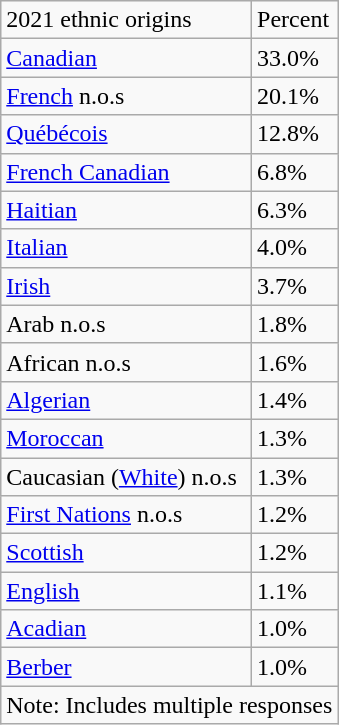<table class="wikitable" align="left">
<tr>
<td>2021 ethnic origins</td>
<td>Percent</td>
</tr>
<tr>
<td><a href='#'>Canadian</a></td>
<td>33.0%</td>
</tr>
<tr>
<td><a href='#'>French</a> n.o.s</td>
<td>20.1%</td>
</tr>
<tr>
<td><a href='#'>Québécois</a></td>
<td>12.8%</td>
</tr>
<tr>
<td><a href='#'>French Canadian</a></td>
<td>6.8%</td>
</tr>
<tr>
<td><a href='#'>Haitian</a></td>
<td>6.3%</td>
</tr>
<tr>
<td><a href='#'>Italian</a></td>
<td>4.0%</td>
</tr>
<tr>
<td><a href='#'>Irish</a></td>
<td>3.7%</td>
</tr>
<tr>
<td>Arab n.o.s</td>
<td>1.8%</td>
</tr>
<tr>
<td>African n.o.s</td>
<td>1.6%</td>
</tr>
<tr>
<td><a href='#'>Algerian</a></td>
<td>1.4%</td>
</tr>
<tr>
<td><a href='#'>Moroccan</a></td>
<td>1.3%</td>
</tr>
<tr>
<td>Caucasian (<a href='#'>White</a>) n.o.s</td>
<td>1.3%</td>
</tr>
<tr>
<td><a href='#'>First Nations</a> n.o.s</td>
<td>1.2%</td>
</tr>
<tr>
<td><a href='#'>Scottish</a></td>
<td>1.2%</td>
</tr>
<tr>
<td><a href='#'>English</a></td>
<td>1.1%</td>
</tr>
<tr>
<td><a href='#'>Acadian</a></td>
<td>1.0%</td>
</tr>
<tr>
<td><a href='#'>Berber</a></td>
<td>1.0%</td>
</tr>
<tr>
<td colspan="2">Note: Includes multiple responses</td>
</tr>
</table>
